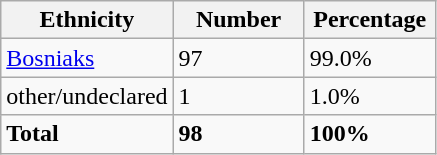<table class="wikitable">
<tr>
<th width="100px">Ethnicity</th>
<th width="80px">Number</th>
<th width="80px">Percentage</th>
</tr>
<tr>
<td><a href='#'>Bosniaks</a></td>
<td>97</td>
<td>99.0%</td>
</tr>
<tr>
<td>other/undeclared</td>
<td>1</td>
<td>1.0%</td>
</tr>
<tr>
<td><strong>Total</strong></td>
<td><strong>98</strong></td>
<td><strong>100%</strong></td>
</tr>
</table>
